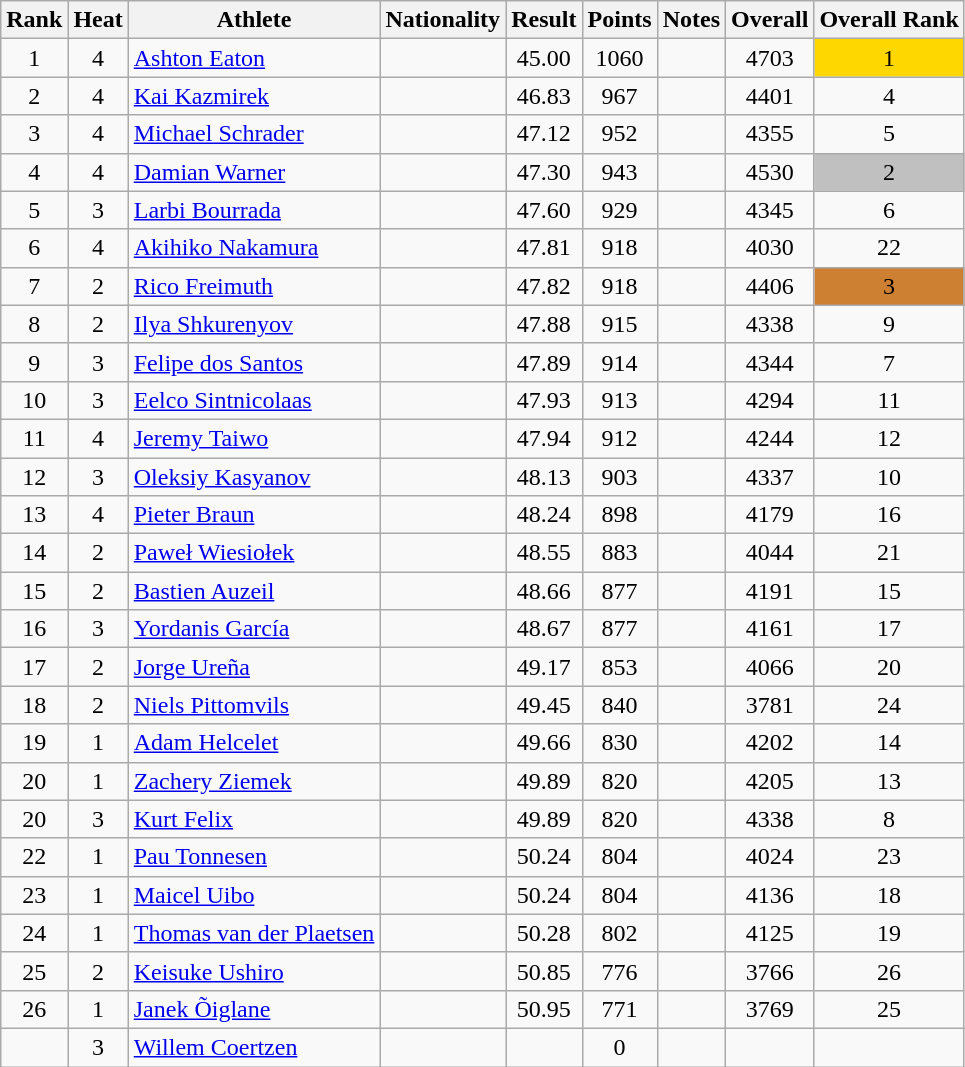<table class="wikitable sortable" style="text-align:center">
<tr>
<th>Rank</th>
<th>Heat</th>
<th>Athlete</th>
<th>Nationality</th>
<th>Result</th>
<th>Points</th>
<th>Notes</th>
<th>Overall</th>
<th>Overall Rank</th>
</tr>
<tr>
<td>1</td>
<td>4</td>
<td align=left><a href='#'>Ashton Eaton</a></td>
<td align=left></td>
<td>45.00</td>
<td>1060</td>
<td></td>
<td>4703</td>
<td style="background-color:#ffd700">1</td>
</tr>
<tr>
<td>2</td>
<td>4</td>
<td align=left><a href='#'>Kai Kazmirek</a></td>
<td align=left></td>
<td>46.83</td>
<td>967</td>
<td></td>
<td>4401</td>
<td>4</td>
</tr>
<tr>
<td>3</td>
<td>4</td>
<td align=left><a href='#'>Michael Schrader</a></td>
<td align=left></td>
<td>47.12</td>
<td>952</td>
<td></td>
<td>4355</td>
<td>5</td>
</tr>
<tr>
<td>4</td>
<td>4</td>
<td align=left><a href='#'>Damian Warner</a></td>
<td align=left></td>
<td>47.30</td>
<td>943</td>
<td></td>
<td>4530</td>
<td style="background-color:#c0c0c0">2</td>
</tr>
<tr>
<td>5</td>
<td>3</td>
<td align=left><a href='#'>Larbi Bourrada</a></td>
<td align=left></td>
<td>47.60</td>
<td>929</td>
<td></td>
<td>4345</td>
<td>6</td>
</tr>
<tr>
<td>6</td>
<td>4</td>
<td align=left><a href='#'>Akihiko Nakamura</a></td>
<td align=left></td>
<td>47.81</td>
<td>918</td>
<td></td>
<td>4030</td>
<td>22</td>
</tr>
<tr>
<td>7</td>
<td>2</td>
<td align=left><a href='#'>Rico Freimuth</a></td>
<td align=left></td>
<td>47.82</td>
<td>918</td>
<td></td>
<td>4406</td>
<td style="background-color:#cd7f32">3</td>
</tr>
<tr>
<td>8</td>
<td>2</td>
<td align=left><a href='#'>Ilya Shkurenyov</a></td>
<td align=left></td>
<td>47.88</td>
<td>915</td>
<td></td>
<td>4338</td>
<td>9</td>
</tr>
<tr>
<td>9</td>
<td>3</td>
<td align=left><a href='#'>Felipe dos Santos</a></td>
<td align=left></td>
<td>47.89</td>
<td>914</td>
<td></td>
<td>4344</td>
<td>7</td>
</tr>
<tr>
<td>10</td>
<td>3</td>
<td align=left><a href='#'>Eelco Sintnicolaas</a></td>
<td align=left></td>
<td>47.93</td>
<td>913</td>
<td></td>
<td>4294</td>
<td>11</td>
</tr>
<tr>
<td>11</td>
<td>4</td>
<td align=left><a href='#'>Jeremy Taiwo</a></td>
<td align=left></td>
<td>47.94</td>
<td>912</td>
<td></td>
<td>4244</td>
<td>12</td>
</tr>
<tr>
<td>12</td>
<td>3</td>
<td align=left><a href='#'>Oleksiy Kasyanov</a></td>
<td align=left></td>
<td>48.13</td>
<td>903</td>
<td></td>
<td>4337</td>
<td>10</td>
</tr>
<tr>
<td>13</td>
<td>4</td>
<td align=left><a href='#'>Pieter Braun</a></td>
<td align=left></td>
<td>48.24</td>
<td>898</td>
<td></td>
<td>4179</td>
<td>16</td>
</tr>
<tr>
<td>14</td>
<td>2</td>
<td align=left><a href='#'>Paweł Wiesiołek</a></td>
<td align=left></td>
<td>48.55</td>
<td>883</td>
<td></td>
<td>4044</td>
<td>21</td>
</tr>
<tr>
<td>15</td>
<td>2</td>
<td align=left><a href='#'>Bastien Auzeil</a></td>
<td align=left></td>
<td>48.66</td>
<td>877</td>
<td></td>
<td>4191</td>
<td>15</td>
</tr>
<tr>
<td>16</td>
<td>3</td>
<td align=left><a href='#'>Yordanis García</a></td>
<td align=left></td>
<td>48.67</td>
<td>877</td>
<td></td>
<td>4161</td>
<td>17</td>
</tr>
<tr>
<td>17</td>
<td>2</td>
<td align=left><a href='#'>Jorge Ureña</a></td>
<td align=left></td>
<td>49.17</td>
<td>853</td>
<td></td>
<td>4066</td>
<td>20</td>
</tr>
<tr>
<td>18</td>
<td>2</td>
<td align=left><a href='#'>Niels Pittomvils</a></td>
<td align=left></td>
<td>49.45</td>
<td>840</td>
<td></td>
<td>3781</td>
<td>24</td>
</tr>
<tr>
<td>19</td>
<td>1</td>
<td align=left><a href='#'>Adam Helcelet</a></td>
<td align=left></td>
<td>49.66</td>
<td>830</td>
<td></td>
<td>4202</td>
<td>14</td>
</tr>
<tr>
<td>20</td>
<td>1</td>
<td align=left><a href='#'>Zachery Ziemek</a></td>
<td align=left></td>
<td>49.89</td>
<td>820</td>
<td></td>
<td>4205</td>
<td>13</td>
</tr>
<tr>
<td>20</td>
<td>3</td>
<td align=left><a href='#'>Kurt Felix</a></td>
<td align=left></td>
<td>49.89</td>
<td>820</td>
<td></td>
<td>4338</td>
<td>8</td>
</tr>
<tr>
<td>22</td>
<td>1</td>
<td align=left><a href='#'>Pau Tonnesen</a></td>
<td align=left></td>
<td>50.24</td>
<td>804</td>
<td></td>
<td>4024</td>
<td>23</td>
</tr>
<tr>
<td>23</td>
<td>1</td>
<td align=left><a href='#'>Maicel Uibo</a></td>
<td align=left></td>
<td>50.24</td>
<td>804</td>
<td></td>
<td>4136</td>
<td>18</td>
</tr>
<tr>
<td>24</td>
<td>1</td>
<td align=left><a href='#'>Thomas van der Plaetsen</a></td>
<td align=left></td>
<td>50.28</td>
<td>802</td>
<td></td>
<td>4125</td>
<td>19</td>
</tr>
<tr>
<td>25</td>
<td>2</td>
<td align=left><a href='#'>Keisuke Ushiro</a></td>
<td align=left></td>
<td>50.85</td>
<td>776</td>
<td></td>
<td>3766</td>
<td>26</td>
</tr>
<tr>
<td>26</td>
<td>1</td>
<td align=left><a href='#'>Janek Õiglane</a></td>
<td align=left></td>
<td>50.95</td>
<td>771</td>
<td></td>
<td>3769</td>
<td>25</td>
</tr>
<tr>
<td></td>
<td>3</td>
<td align=left><a href='#'>Willem Coertzen</a></td>
<td align=left></td>
<td></td>
<td>0</td>
<td></td>
<td></td>
<td></td>
</tr>
</table>
